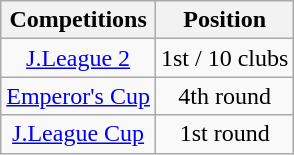<table class="wikitable" style="text-align:center;">
<tr>
<th>Competitions</th>
<th>Position</th>
</tr>
<tr>
<td><a href='#'>J.League 2</a></td>
<td>1st / 10 clubs</td>
</tr>
<tr>
<td><a href='#'>Emperor's Cup</a></td>
<td>4th round</td>
</tr>
<tr>
<td><a href='#'>J.League Cup</a></td>
<td>1st round</td>
</tr>
</table>
